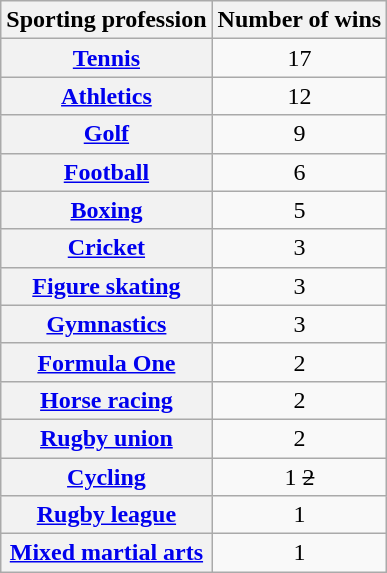<table class="wikitable plainrowheaders sortable">
<tr>
<th scope=col>Sporting profession</th>
<th scope=col>Number of wins</th>
</tr>
<tr>
<th scope=row><a href='#'>Tennis</a></th>
<td align=center>17</td>
</tr>
<tr>
<th scope=row><a href='#'>Athletics</a></th>
<td align=center>12</td>
</tr>
<tr>
<th scope=row><a href='#'>Golf</a></th>
<td align=center>9</td>
</tr>
<tr>
<th scope=row><a href='#'>Football</a></th>
<td align=center>6</td>
</tr>
<tr>
<th scope=row><a href='#'>Boxing</a></th>
<td align=center>5</td>
</tr>
<tr>
<th scope=row><a href='#'>Cricket</a></th>
<td align=center>3</td>
</tr>
<tr>
<th scope=row><a href='#'>Figure skating</a></th>
<td align=center>3</td>
</tr>
<tr>
<th scope=row><a href='#'>Gymnastics</a></th>
<td align=center>3</td>
</tr>
<tr>
<th scope=row><a href='#'>Formula One</a></th>
<td align=center>2</td>
</tr>
<tr>
<th scope=row><a href='#'>Horse racing</a></th>
<td align=center>2</td>
</tr>
<tr>
<th scope=row><a href='#'>Rugby union</a></th>
<td align=center>2</td>
</tr>
<tr>
<th scope=row><a href='#'>Cycling</a></th>
<td align=center>1 <del> 2 </del></td>
</tr>
<tr>
<th scope=row><a href='#'>Rugby league</a></th>
<td align=center>1</td>
</tr>
<tr>
<th scope=row><a href='#'>Mixed martial arts</a></th>
<td align=center>1</td>
</tr>
</table>
